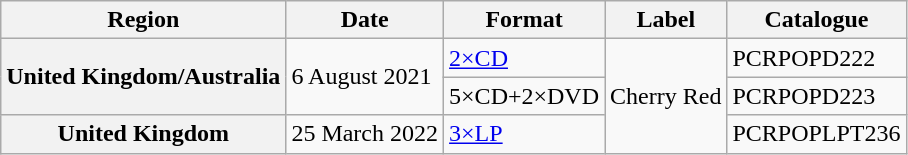<table class="wikitable plainrowheaders">
<tr>
<th scope="col">Region</th>
<th scope="col">Date</th>
<th scope="col">Format</th>
<th scope="col">Label</th>
<th scope="col">Catalogue</th>
</tr>
<tr>
<th scope="row" rowspan="2">United Kingdom/Australia</th>
<td rowspan="2">6 August 2021</td>
<td><a href='#'>2×CD</a></td>
<td rowspan="3">Cherry Red</td>
<td>PCRPOPD222</td>
</tr>
<tr>
<td>5×CD+2×DVD</td>
<td>PCRPOPD223</td>
</tr>
<tr>
<th scope="row">United Kingdom</th>
<td>25 March 2022</td>
<td><a href='#'>3×LP</a></td>
<td>PCRPOPLPT236</td>
</tr>
</table>
